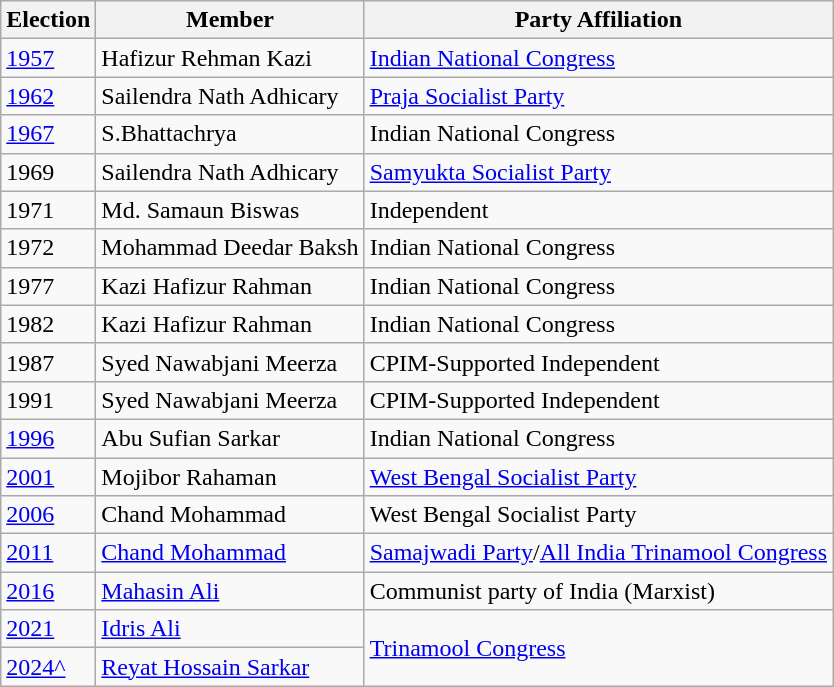<table class="wikitable sortable"ìÍĦĤĠčw>
<tr>
<th>Election</th>
<th>Member</th>
<th>Party Affiliation</th>
</tr>
<tr>
<td><a href='#'>1957</a></td>
<td>Hafizur Rehman Kazi</td>
<td><a href='#'>Indian National Congress</a></td>
</tr>
<tr>
<td><a href='#'>1962</a></td>
<td>Sailendra Nath Adhicary</td>
<td><a href='#'>Praja Socialist Party</a></td>
</tr>
<tr>
<td><a href='#'>1967</a></td>
<td>S.Bhattachrya</td>
<td>Indian National Congress</td>
</tr>
<tr>
<td>1969</td>
<td>Sailendra Nath Adhicary</td>
<td><a href='#'>Samyukta Socialist Party</a></td>
</tr>
<tr>
<td>1971</td>
<td>Md. Samaun Biswas</td>
<td>Independent</td>
</tr>
<tr>
<td>1972</td>
<td>Mohammad Deedar Baksh</td>
<td>Indian National Congress</td>
</tr>
<tr>
<td>1977</td>
<td>Kazi Hafizur Rahman</td>
<td>Indian National Congress</td>
</tr>
<tr>
<td>1982</td>
<td>Kazi Hafizur Rahman</td>
<td>Indian National Congress</td>
</tr>
<tr>
<td>1987</td>
<td>Syed Nawabjani Meerza</td>
<td>CPIM-Supported Independent</td>
</tr>
<tr>
<td>1991</td>
<td>Syed Nawabjani Meerza</td>
<td>CPIM-Supported Independent</td>
</tr>
<tr>
<td><a href='#'>1996</a></td>
<td>Abu Sufian Sarkar</td>
<td>Indian National Congress</td>
</tr>
<tr>
<td><a href='#'>2001</a></td>
<td>Mojibor Rahaman</td>
<td><a href='#'>West Bengal Socialist Party</a></td>
</tr>
<tr>
<td><a href='#'>2006</a></td>
<td>Chand Mohammad</td>
<td>West Bengal Socialist Party</td>
</tr>
<tr>
<td><a href='#'>2011</a></td>
<td><a href='#'>Chand Mohammad</a></td>
<td><a href='#'>Samajwadi Party</a>/<a href='#'>All India Trinamool Congress</a></td>
</tr>
<tr>
<td><a href='#'>2016</a></td>
<td><a href='#'>Mahasin Ali</a></td>
<td>Communist party of India (Marxist)</td>
</tr>
<tr>
<td><a href='#'>2021</a></td>
<td><a href='#'>Idris Ali</a></td>
<td rowspan=2><a href='#'>Trinamool Congress</a></td>
</tr>
<tr>
<td><a href='#'>2024^</a></td>
<td><a href='#'>Reyat Hossain Sarkar</a></td>
</tr>
</table>
